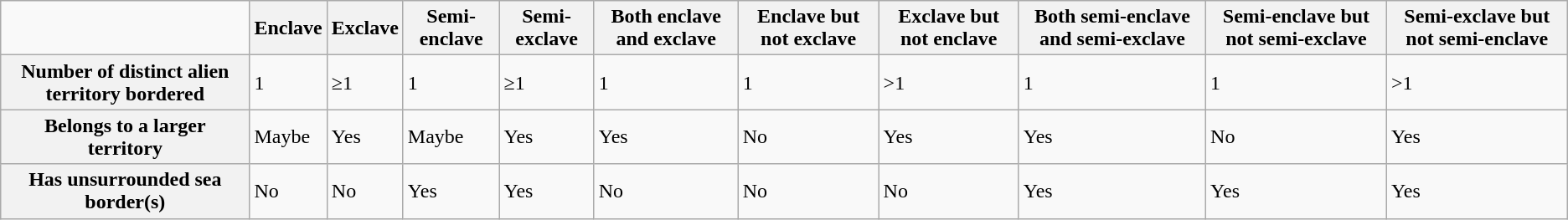<table align="center" class="wikitable">
<tr>
<td></td>
<th>Enclave</th>
<th>Exclave</th>
<th>Semi-enclave</th>
<th>Semi-exclave</th>
<th>Both enclave and exclave</th>
<th>Enclave but not exclave</th>
<th>Exclave but not enclave</th>
<th>Both semi-enclave and semi-exclave</th>
<th>Semi-enclave but not semi-exclave</th>
<th>Semi-exclave but not semi-enclave</th>
</tr>
<tr>
<th>Number of distinct alien territory bordered</th>
<td>1</td>
<td>≥1</td>
<td>1</td>
<td>≥1</td>
<td>1</td>
<td>1</td>
<td>>1</td>
<td>1</td>
<td>1</td>
<td>>1</td>
</tr>
<tr>
<th>Belongs to a larger territory</th>
<td>Maybe</td>
<td>Yes</td>
<td>Maybe</td>
<td>Yes</td>
<td>Yes</td>
<td>No</td>
<td>Yes</td>
<td>Yes</td>
<td>No</td>
<td>Yes</td>
</tr>
<tr>
<th>Has unsurrounded sea border(s)</th>
<td>No</td>
<td>No</td>
<td>Yes</td>
<td>Yes</td>
<td>No</td>
<td>No</td>
<td>No</td>
<td>Yes</td>
<td>Yes</td>
<td>Yes</td>
</tr>
</table>
